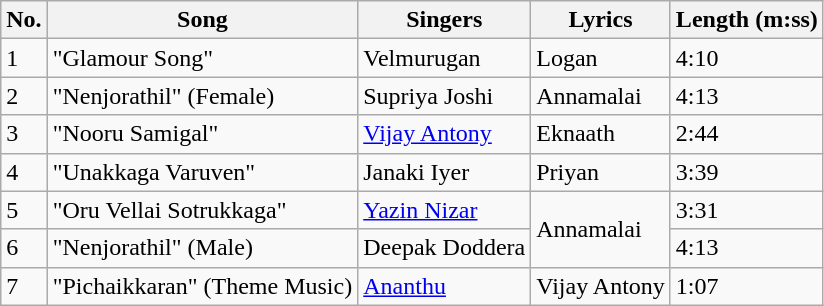<table class="wikitable">
<tr>
<th>No.</th>
<th>Song</th>
<th>Singers</th>
<th>Lyrics</th>
<th>Length (m:ss)</th>
</tr>
<tr>
<td>1</td>
<td>"Glamour Song"</td>
<td>Velmurugan</td>
<td>Logan</td>
<td>4:10</td>
</tr>
<tr>
<td>2</td>
<td>"Nenjorathil" (Female)</td>
<td>Supriya Joshi</td>
<td>Annamalai</td>
<td>4:13</td>
</tr>
<tr>
<td>3</td>
<td>"Nooru Samigal"</td>
<td><a href='#'>Vijay Antony</a></td>
<td>Eknaath</td>
<td>2:44</td>
</tr>
<tr>
<td>4</td>
<td>"Unakkaga Varuven"</td>
<td>Janaki Iyer</td>
<td>Priyan</td>
<td>3:39</td>
</tr>
<tr>
<td>5</td>
<td>"Oru Vellai Sotrukkaga"</td>
<td><a href='#'>Yazin Nizar</a></td>
<td rowspan=2>Annamalai</td>
<td>3:31</td>
</tr>
<tr>
<td>6</td>
<td>"Nenjorathil" (Male)</td>
<td>Deepak Doddera</td>
<td>4:13</td>
</tr>
<tr>
<td>7</td>
<td>"Pichaikkaran" (Theme Music)</td>
<td><a href='#'>Ananthu</a></td>
<td>Vijay Antony</td>
<td>1:07</td>
</tr>
</table>
